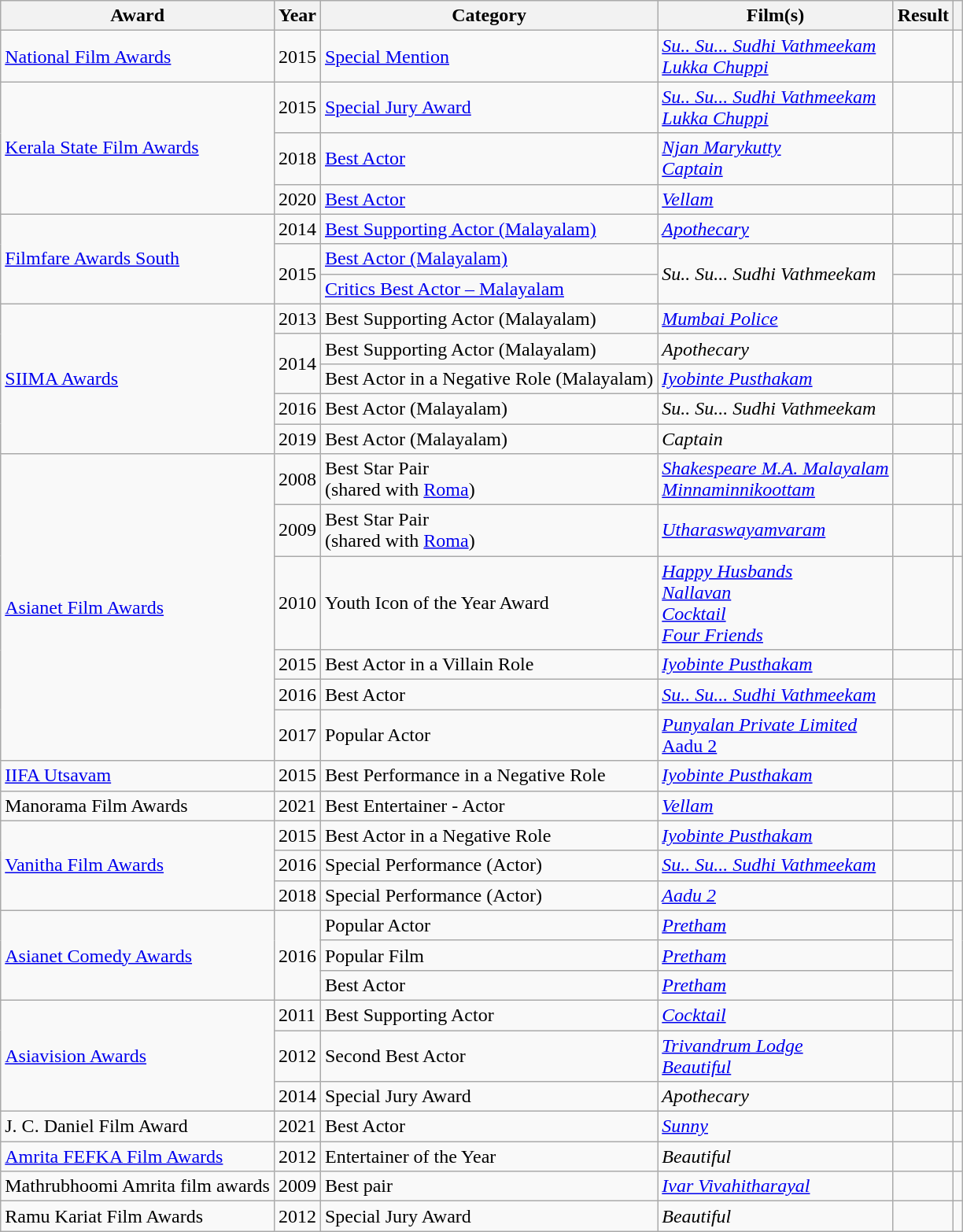<table class="wikitable sortable">
<tr>
<th>Award</th>
<th>Year</th>
<th>Category</th>
<th>Film(s)</th>
<th>Result</th>
<th class="unsortable"></th>
</tr>
<tr>
<td><a href='#'>National Film Awards</a></td>
<td>2015</td>
<td><a href='#'>Special Mention</a></td>
<td><em><a href='#'>Su.. Su... Sudhi Vathmeekam</a></em><br><em><a href='#'>Lukka Chuppi</a></em></td>
<td></td>
<td></td>
</tr>
<tr>
<td rowspan="3"><a href='#'>Kerala State Film Awards</a></td>
<td>2015</td>
<td><a href='#'>Special Jury Award</a></td>
<td><em><a href='#'>Su.. Su... Sudhi Vathmeekam</a></em><br><em><a href='#'>Lukka Chuppi</a></em></td>
<td></td>
<td></td>
</tr>
<tr>
<td>2018</td>
<td><a href='#'>Best Actor</a></td>
<td><em><a href='#'>Njan Marykutty</a></em><br><em><a href='#'>Captain</a></em></td>
<td></td>
<td></td>
</tr>
<tr>
<td>2020</td>
<td><a href='#'>Best Actor</a></td>
<td><a href='#'><em>Vellam</em></a></td>
<td></td>
<td></td>
</tr>
<tr>
<td rowspan="3"><a href='#'>Filmfare Awards South</a></td>
<td>2014</td>
<td><a href='#'>Best Supporting Actor (Malayalam)</a></td>
<td><em><a href='#'>Apothecary</a></em></td>
<td></td>
<td></td>
</tr>
<tr>
<td rowspan="2">2015</td>
<td><a href='#'>Best Actor (Malayalam)</a></td>
<td rowspan="2"><em>Su.. Su... Sudhi Vathmeekam</em></td>
<td></td>
<td></td>
</tr>
<tr>
<td><a href='#'>Critics Best Actor – Malayalam</a></td>
<td></td>
<td></td>
</tr>
<tr>
<td rowspan="5"><a href='#'>SIIMA Awards</a></td>
<td>2013</td>
<td>Best Supporting Actor (Malayalam)</td>
<td><em><a href='#'>Mumbai Police</a></em></td>
<td></td>
<td></td>
</tr>
<tr>
<td rowspan="2">2014</td>
<td>Best Supporting Actor (Malayalam)</td>
<td><em>Apothecary</em></td>
<td></td>
<td></td>
</tr>
<tr>
<td>Best Actor in a Negative Role (Malayalam)</td>
<td><em><a href='#'>Iyobinte Pusthakam</a></em></td>
<td></td>
<td></td>
</tr>
<tr>
<td>2016</td>
<td>Best Actor (Malayalam)</td>
<td><em>Su.. Su... Sudhi Vathmeekam</em></td>
<td></td>
<td></td>
</tr>
<tr>
<td>2019</td>
<td>Best Actor (Malayalam)</td>
<td><em>Captain</em></td>
<td></td>
<td></td>
</tr>
<tr>
<td rowspan="6"><a href='#'>Asianet Film Awards</a></td>
<td>2008</td>
<td>Best Star Pair <br>(shared with <a href='#'>Roma</a>)</td>
<td><em><a href='#'>Shakespeare M.A. Malayalam</a></em><br><em><a href='#'>Minnaminnikoottam</a></em></td>
<td></td>
<td></td>
</tr>
<tr>
<td>2009</td>
<td>Best Star Pair<br>(shared with <a href='#'>Roma</a>)</td>
<td><em><a href='#'>Utharaswayamvaram</a></em></td>
<td></td>
<td></td>
</tr>
<tr>
<td>2010</td>
<td>Youth Icon of the Year Award</td>
<td><em><a href='#'>Happy Husbands</a></em><br><em><a href='#'>Nallavan</a></em> <br><em><a href='#'>Cocktail</a></em><br><em><a href='#'>Four Friends</a></em></td>
<td></td>
<td></td>
</tr>
<tr>
<td>2015</td>
<td>Best Actor in a Villain Role</td>
<td><em><a href='#'>Iyobinte Pusthakam</a></em></td>
<td></td>
<td></td>
</tr>
<tr>
<td>2016</td>
<td>Best Actor</td>
<td><em><a href='#'>Su.. Su... Sudhi Vathmeekam</a></em></td>
<td></td>
<td></td>
</tr>
<tr>
<td>2017</td>
<td>Popular Actor</td>
<td><em><a href='#'>Punyalan Private Limited</a></em><br><a href='#'>Aadu 2</a></td>
<td></td>
<td></td>
</tr>
<tr>
<td><a href='#'>IIFA Utsavam</a></td>
<td>2015</td>
<td>Best Performance in a Negative Role</td>
<td><em><a href='#'>Iyobinte Pusthakam</a></em></td>
<td></td>
<td></td>
</tr>
<tr>
<td>Manorama Film Awards</td>
<td>2021</td>
<td>Best Entertainer - Actor</td>
<td><a href='#'><em>Vellam</em></a></td>
<td></td>
<td></td>
</tr>
<tr>
<td rowspan="3"><a href='#'>Vanitha Film Awards</a></td>
<td>2015</td>
<td>Best Actor in a Negative Role</td>
<td><em><a href='#'>Iyobinte Pusthakam</a></em></td>
<td></td>
<td></td>
</tr>
<tr>
<td>2016</td>
<td>Special Performance (Actor)</td>
<td><em><a href='#'>Su.. Su... Sudhi Vathmeekam</a></em></td>
<td></td>
<td></td>
</tr>
<tr>
<td>2018</td>
<td>Special Performance (Actor)</td>
<td><em><a href='#'>Aadu 2</a></em></td>
<td></td>
<td></td>
</tr>
<tr>
<td rowspan="3"><a href='#'>Asianet Comedy Awards</a></td>
<td rowspan="3">2016</td>
<td>Popular Actor</td>
<td><em><a href='#'>Pretham</a></em></td>
<td></td>
<td rowspan="3"></td>
</tr>
<tr>
<td>Popular Film</td>
<td><em><a href='#'>Pretham</a></em></td>
<td></td>
</tr>
<tr>
<td>Best Actor</td>
<td><em><a href='#'>Pretham</a></em></td>
<td></td>
</tr>
<tr>
<td rowspan="3"><a href='#'>Asiavision Awards</a></td>
<td>2011</td>
<td>Best Supporting Actor</td>
<td><em><a href='#'>Cocktail</a></em></td>
<td></td>
<td></td>
</tr>
<tr>
<td>2012</td>
<td>Second Best Actor</td>
<td><em><a href='#'>Trivandrum Lodge</a></em><br><em><a href='#'>Beautiful</a></em></td>
<td></td>
<td></td>
</tr>
<tr>
<td>2014</td>
<td>Special Jury Award</td>
<td><em>Apothecary</em></td>
<td></td>
<td></td>
</tr>
<tr>
<td>J. C. Daniel Film Award</td>
<td>2021</td>
<td>Best Actor</td>
<td><em><a href='#'>Sunny</a></em></td>
<td></td>
<td></td>
</tr>
<tr>
<td><a href='#'>Amrita FEFKA Film Awards</a></td>
<td>2012</td>
<td>Entertainer of the Year</td>
<td><em>Beautiful</em></td>
<td></td>
<td></td>
</tr>
<tr>
<td>Mathrubhoomi Amrita film awards</td>
<td>2009</td>
<td>Best pair</td>
<td><em><a href='#'>Ivar Vivahitharayal</a></em></td>
<td></td>
<td></td>
</tr>
<tr>
<td>Ramu Kariat Film Awards</td>
<td>2012</td>
<td>Special Jury Award</td>
<td><em>Beautiful</em></td>
<td></td>
<td></td>
</tr>
</table>
